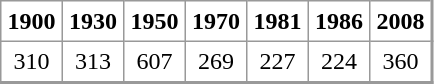<table align="left" rules="all" cellspacing="0" cellpadding="4" style="border: 1px solid #999; border-right: 2px solid #999; border-bottom:2px solid #999">
<tr>
<th>1900</th>
<th>1930</th>
<th>1950</th>
<th>1970</th>
<th>1981</th>
<th>1986</th>
<th>2008</th>
</tr>
<tr>
<td align=center>310</td>
<td align=center>313</td>
<td align=center>607</td>
<td align=center>269</td>
<td align=center>227</td>
<td align=center>224</td>
<td align=center>360</td>
</tr>
</table>
